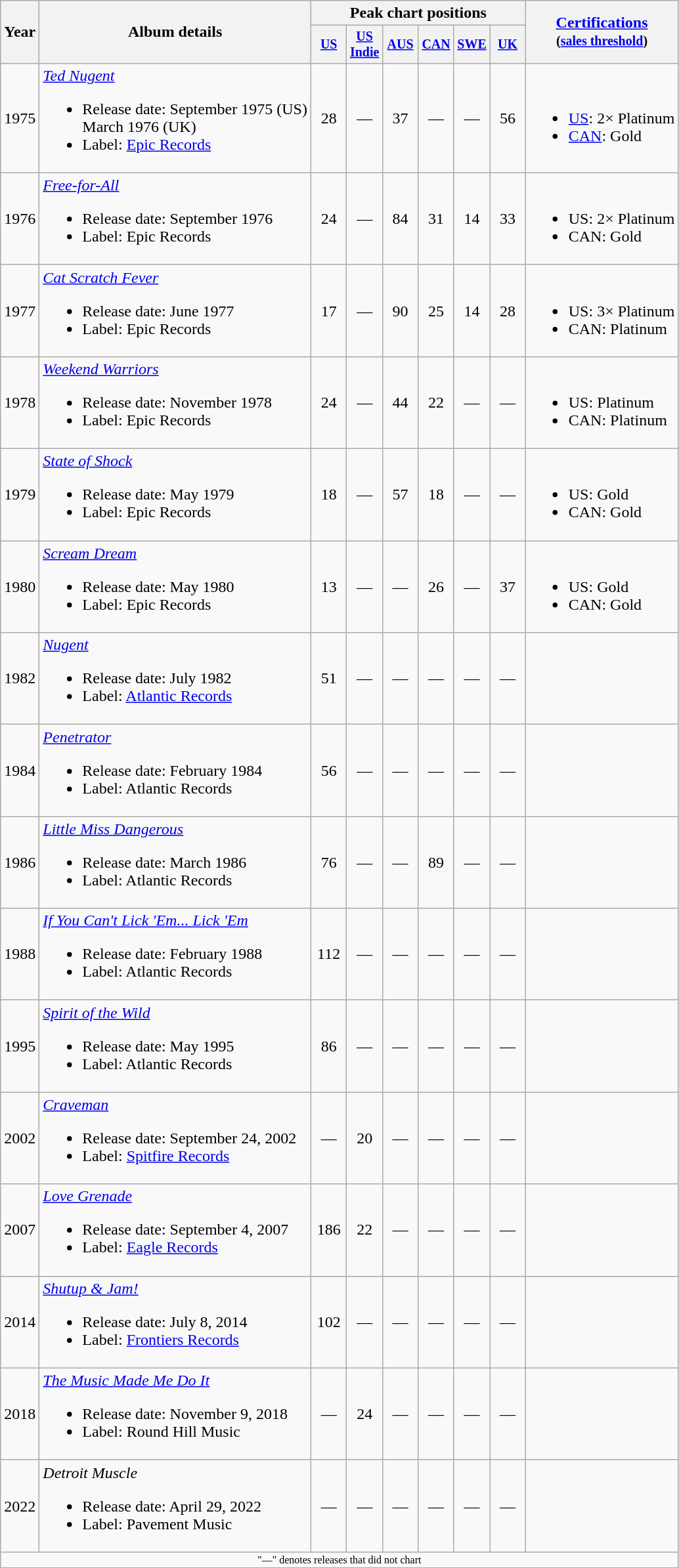<table class="wikitable" style="text-align:center;">
<tr>
<th rowspan="2">Year</th>
<th rowspan="2">Album details</th>
<th colspan="6">Peak chart positions</th>
<th rowspan="2"><a href='#'>Certifications</a><br><small>(<a href='#'>sales threshold</a>)</small></th>
</tr>
<tr style="font-size:smaller;">
<th width="30"><a href='#'>US</a><br></th>
<th width="30"><a href='#'>US Indie</a><br></th>
<th width="30"><a href='#'>AUS</a><br></th>
<th width="30"><a href='#'>CAN</a><br></th>
<th width="30"><a href='#'>SWE</a><br></th>
<th width="30"><a href='#'>UK</a><br></th>
</tr>
<tr>
<td>1975</td>
<td align="left"><em><a href='#'>Ted Nugent</a></em><br><ul><li>Release date: September 1975 (US)<br>March 1976 (UK)</li><li>Label: <a href='#'>Epic Records</a></li></ul></td>
<td>28</td>
<td>—</td>
<td>37</td>
<td>—</td>
<td>—</td>
<td>56</td>
<td align="left"><br><ul><li><a href='#'>US</a>: 2× Platinum</li><li><a href='#'>CAN</a>: Gold</li></ul></td>
</tr>
<tr>
<td>1976</td>
<td align="left"><em><a href='#'>Free-for-All</a></em><br><ul><li>Release date: September 1976</li><li>Label: Epic Records</li></ul></td>
<td>24</td>
<td>—</td>
<td>84</td>
<td>31</td>
<td>14</td>
<td>33</td>
<td align="left"><br><ul><li>US: 2× Platinum</li><li>CAN: Gold</li></ul></td>
</tr>
<tr>
<td>1977</td>
<td align="left"><em><a href='#'>Cat Scratch Fever</a></em><br><ul><li>Release date: June 1977</li><li>Label: Epic Records</li></ul></td>
<td>17</td>
<td>—</td>
<td>90</td>
<td>25</td>
<td>14</td>
<td>28</td>
<td align="left"><br><ul><li>US: 3× Platinum</li><li>CAN: Platinum</li></ul></td>
</tr>
<tr>
<td>1978</td>
<td align="left"><em><a href='#'>Weekend Warriors</a></em><br><ul><li>Release date: November 1978</li><li>Label: Epic Records</li></ul></td>
<td>24</td>
<td>—</td>
<td>44</td>
<td>22</td>
<td>—</td>
<td>—</td>
<td align="left"><br><ul><li>US: Platinum</li><li>CAN: Platinum</li></ul></td>
</tr>
<tr>
<td>1979</td>
<td align="left"><em><a href='#'>State of Shock</a></em><br><ul><li>Release date: May 1979</li><li>Label: Epic Records</li></ul></td>
<td>18</td>
<td>—</td>
<td>57</td>
<td>18</td>
<td>—</td>
<td>—</td>
<td align="left"><br><ul><li>US: Gold</li><li>CAN: Gold</li></ul></td>
</tr>
<tr>
<td>1980</td>
<td align="left"><em><a href='#'>Scream Dream</a></em><br><ul><li>Release date: May 1980</li><li>Label: Epic Records</li></ul></td>
<td>13</td>
<td>—</td>
<td>—</td>
<td>26</td>
<td>—</td>
<td>37</td>
<td align="left"><br><ul><li>US: Gold</li><li>CAN: Gold</li></ul></td>
</tr>
<tr>
<td>1982</td>
<td align="left"><em><a href='#'>Nugent</a></em><br><ul><li>Release date: July 1982</li><li>Label: <a href='#'>Atlantic Records</a></li></ul></td>
<td>51</td>
<td>—</td>
<td>—</td>
<td>—</td>
<td>—</td>
<td>—</td>
<td></td>
</tr>
<tr>
<td>1984</td>
<td align="left"><em><a href='#'>Penetrator</a></em><br><ul><li>Release date: February 1984</li><li>Label: Atlantic Records</li></ul></td>
<td>56</td>
<td>—</td>
<td>—</td>
<td>—</td>
<td>—</td>
<td>—</td>
<td></td>
</tr>
<tr>
<td>1986</td>
<td align="left"><em><a href='#'>Little Miss Dangerous</a></em><br><ul><li>Release date: March 1986</li><li>Label: Atlantic Records</li></ul></td>
<td>76</td>
<td>—</td>
<td>—</td>
<td>89</td>
<td>—</td>
<td>—</td>
<td></td>
</tr>
<tr>
<td>1988</td>
<td align="left"><em><a href='#'>If You Can't Lick 'Em... Lick 'Em</a></em><br><ul><li>Release date: February 1988</li><li>Label: Atlantic Records</li></ul></td>
<td>112</td>
<td>—</td>
<td>—</td>
<td>—</td>
<td>—</td>
<td>—</td>
<td></td>
</tr>
<tr>
<td>1995</td>
<td align="left"><em><a href='#'>Spirit of the Wild</a></em><br><ul><li>Release date: May 1995</li><li>Label: Atlantic Records</li></ul></td>
<td>86</td>
<td>—</td>
<td>—</td>
<td>—</td>
<td>—</td>
<td>—</td>
<td></td>
</tr>
<tr>
<td>2002</td>
<td align="left"><em><a href='#'>Craveman</a></em><br><ul><li>Release date: September 24, 2002</li><li>Label: <a href='#'>Spitfire Records</a></li></ul></td>
<td>—</td>
<td>20</td>
<td>—</td>
<td>—</td>
<td>—</td>
<td>—</td>
<td></td>
</tr>
<tr>
<td>2007</td>
<td align="left"><em><a href='#'>Love Grenade</a></em><br><ul><li>Release date: September 4, 2007</li><li>Label: <a href='#'>Eagle Records</a></li></ul></td>
<td>186</td>
<td>22</td>
<td>—</td>
<td>—</td>
<td>—</td>
<td>—</td>
<td></td>
</tr>
<tr>
<td>2014</td>
<td align="left"><em><a href='#'>Shutup & Jam!</a></em><br><ul><li>Release date: July 8, 2014</li><li>Label: <a href='#'>Frontiers Records</a></li></ul></td>
<td>102</td>
<td>—</td>
<td>—</td>
<td>—</td>
<td>—</td>
<td>—</td>
<td></td>
</tr>
<tr>
<td>2018</td>
<td align="left"><em><a href='#'>The Music Made Me Do It</a></em><br><ul><li>Release date: November 9, 2018</li><li>Label: Round Hill Music</li></ul></td>
<td>—</td>
<td>24</td>
<td>—</td>
<td>—</td>
<td>—</td>
<td>—</td>
<td></td>
</tr>
<tr>
<td>2022</td>
<td align="left"><em>Detroit Muscle</em><br><ul><li>Release date: April 29, 2022</li><li>Label: Pavement Music</li></ul></td>
<td>—</td>
<td>—</td>
<td>—</td>
<td>—</td>
<td>—</td>
<td>—</td>
<td></td>
</tr>
<tr>
<td colspan="10" style="font-size:8pt">"—" denotes releases that did not chart</td>
</tr>
<tr>
</tr>
</table>
